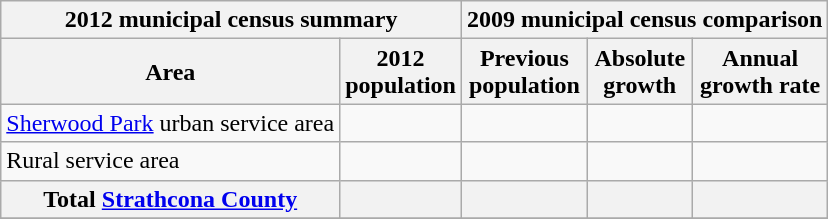<table class="wikitable sortable">
<tr>
<th colspan=2 class=unsortable>2012 municipal census summary</th>
<th colspan=3 class=unsortable>2009 municipal census comparison</th>
</tr>
<tr>
<th>Area</th>
<th>2012<br>population<br></th>
<th>Previous<br>population<br></th>
<th>Absolute<br>growth</th>
<th>Annual<br>growth rate</th>
</tr>
<tr>
<td><a href='#'>Sherwood Park</a> urban service area</td>
<td align=center></td>
<td align=center></td>
<td align=center></td>
<td align=center></td>
</tr>
<tr>
<td>Rural service area</td>
<td align=center></td>
<td align=center></td>
<td align=center></td>
<td align=center></td>
</tr>
<tr>
<th>Total <a href='#'>Strathcona County</a></th>
<th align=center></th>
<th align=center></th>
<th align=center></th>
<th align=center></th>
</tr>
<tr>
</tr>
</table>
